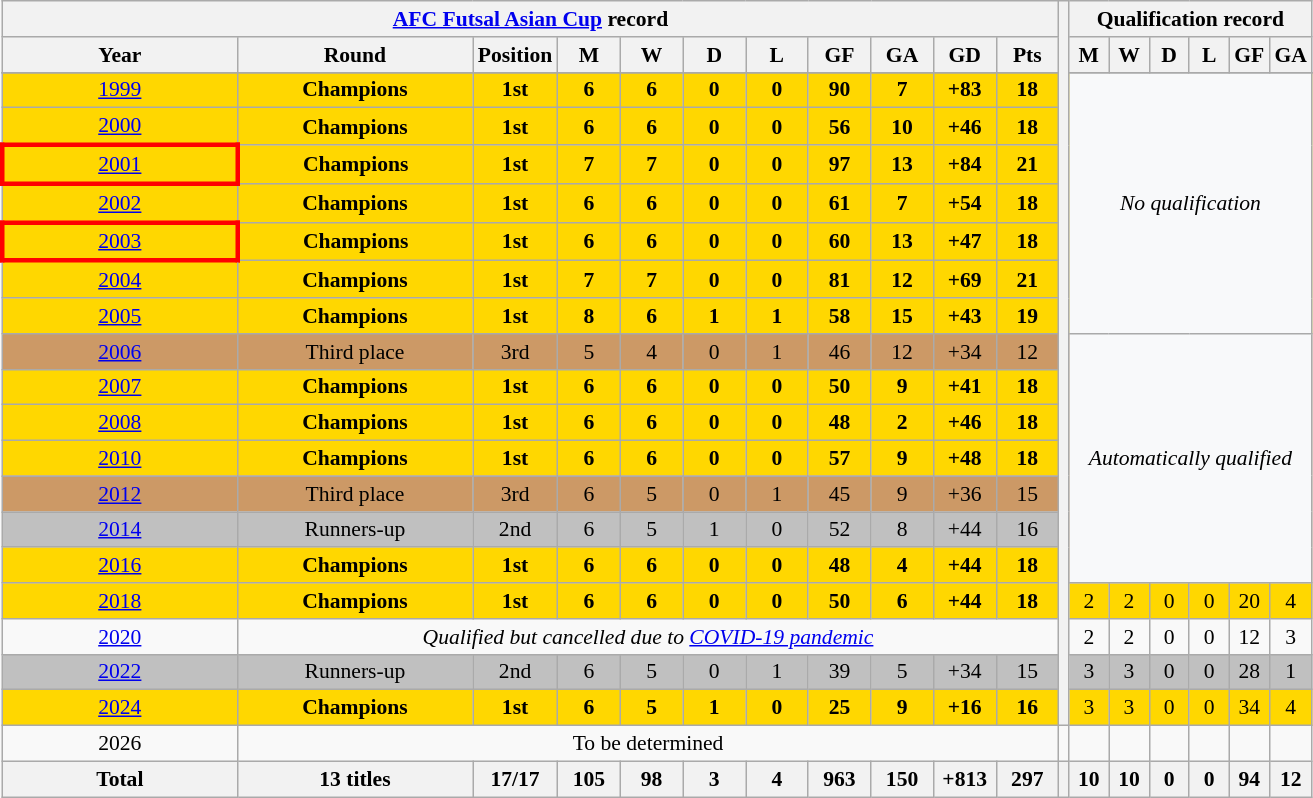<table class="wikitable" style="text-align: center;font-size:90%;">
<tr>
<th colspan=11><a href='#'>AFC Futsal Asian Cup</a> record</th>
<th style="width:1" rowspan="21"></th>
<th colspan=6>Qualification record</th>
</tr>
<tr>
<th width=150>Year</th>
<th width=150>Round</th>
<th width=50>Position</th>
<th width=35>M</th>
<th width=35>W</th>
<th width=35>D</th>
<th width=35>L</th>
<th width=35>GF</th>
<th width=35>GA</th>
<th width=35>GD</th>
<th width=35>Pts</th>
<th width=20>M</th>
<th width=20>W</th>
<th width=20>D</th>
<th width=20>L</th>
<th width=20>GF</th>
<th width=20>GA</th>
</tr>
<tr>
</tr>
<tr bgcolor=gold>
<td> <a href='#'>1999</a></td>
<td><strong>Champions</strong></td>
<td><strong>1st</strong></td>
<td><strong>6</strong></td>
<td><strong>6</strong></td>
<td><strong>0</strong></td>
<td><strong>0</strong></td>
<td><strong>90</strong></td>
<td><strong>7</strong></td>
<td><strong>+83</strong></td>
<td><strong>18</strong></td>
<td bgcolor=#F8F9FA rowspan=7 colspan=6><em>No qualification</em></td>
</tr>
<tr bgcolor=gold>
<td> <a href='#'>2000</a></td>
<td><strong>Champions</strong></td>
<td><strong>1st</strong></td>
<td><strong>6</strong></td>
<td><strong>6</strong></td>
<td><strong>0</strong></td>
<td><strong>0</strong></td>
<td><strong>56</strong></td>
<td><strong>10</strong></td>
<td><strong>+46</strong></td>
<td><strong>18</strong></td>
</tr>
<tr bgcolor=gold>
<td style="border: 3px solid red"> <a href='#'>2001</a></td>
<td><strong>Champions</strong></td>
<td><strong>1st</strong></td>
<td><strong>7</strong></td>
<td><strong>7</strong></td>
<td><strong>0</strong></td>
<td><strong>0</strong></td>
<td><strong>97</strong></td>
<td><strong>13</strong></td>
<td><strong>+84</strong></td>
<td><strong>21</strong></td>
</tr>
<tr bgcolor=gold>
<td> <a href='#'>2002</a></td>
<td><strong>Champions</strong></td>
<td><strong>1st</strong></td>
<td><strong>6</strong></td>
<td><strong>6</strong></td>
<td><strong>0</strong></td>
<td><strong>0</strong></td>
<td><strong>61</strong></td>
<td><strong>7</strong></td>
<td><strong>+54</strong></td>
<td><strong>18</strong></td>
</tr>
<tr bgcolor=gold>
<td style="border: 3px solid red"> <a href='#'>2003</a></td>
<td><strong>Champions</strong></td>
<td><strong>1st</strong></td>
<td><strong>6</strong></td>
<td><strong>6</strong></td>
<td><strong>0</strong></td>
<td><strong>0</strong></td>
<td><strong>60</strong></td>
<td><strong>13</strong></td>
<td><strong>+47</strong></td>
<td><strong>18</strong></td>
</tr>
<tr bgcolor=gold>
<td> <a href='#'>2004</a></td>
<td><strong>Champions</strong></td>
<td><strong>1st</strong></td>
<td><strong>7</strong></td>
<td><strong>7</strong></td>
<td><strong>0</strong></td>
<td><strong>0</strong></td>
<td><strong>81</strong></td>
<td><strong>12</strong></td>
<td><strong>+69</strong></td>
<td><strong>21</strong></td>
</tr>
<tr bgcolor=gold>
<td> <a href='#'>2005</a></td>
<td><strong>Champions</strong></td>
<td><strong>1st</strong></td>
<td><strong>8</strong></td>
<td><strong>6</strong></td>
<td><strong>1</strong></td>
<td><strong>1</strong></td>
<td><strong>58</strong></td>
<td><strong>15</strong></td>
<td><strong>+43</strong></td>
<td><strong>19</strong></td>
</tr>
<tr bgcolor="#cc9966">
<td> <a href='#'>2006</a></td>
<td>Third place</td>
<td>3rd</td>
<td>5</td>
<td>4</td>
<td>0</td>
<td>1</td>
<td>46</td>
<td>12</td>
<td>+34</td>
<td>12</td>
<td bgcolor=#F8F9FA rowspan=7 colspan=6><em>Automatically qualified</em></td>
</tr>
<tr bgcolor=gold>
<td> <a href='#'>2007</a></td>
<td><strong>Champions</strong></td>
<td><strong>1st</strong></td>
<td><strong>6</strong></td>
<td><strong>6</strong></td>
<td><strong>0</strong></td>
<td><strong>0</strong></td>
<td><strong>50</strong></td>
<td><strong>9</strong></td>
<td><strong>+41</strong></td>
<td><strong>18</strong></td>
</tr>
<tr bgcolor=gold>
<td> <a href='#'>2008</a></td>
<td><strong>Champions</strong></td>
<td><strong>1st</strong></td>
<td><strong>6</strong></td>
<td><strong>6</strong></td>
<td><strong>0</strong></td>
<td><strong>0</strong></td>
<td><strong>48</strong></td>
<td><strong>2</strong></td>
<td><strong>+46</strong></td>
<td><strong>18</strong></td>
</tr>
<tr bgcolor=gold>
<td> <a href='#'>2010</a></td>
<td><strong>Champions</strong></td>
<td><strong>1st</strong></td>
<td><strong>6</strong></td>
<td><strong>6</strong></td>
<td><strong>0</strong></td>
<td><strong>0</strong></td>
<td><strong>57</strong></td>
<td><strong>9</strong></td>
<td><strong>+48</strong></td>
<td><strong>18</strong></td>
</tr>
<tr bgcolor="#cc9966">
<td> <a href='#'>2012</a></td>
<td>Third place</td>
<td>3rd</td>
<td>6</td>
<td>5</td>
<td>0</td>
<td>1</td>
<td>45</td>
<td>9</td>
<td>+36</td>
<td>15</td>
</tr>
<tr bgcolor=silver>
<td> <a href='#'>2014</a></td>
<td>Runners-up</td>
<td>2nd</td>
<td>6</td>
<td>5</td>
<td>1</td>
<td>0</td>
<td>52</td>
<td>8</td>
<td>+44</td>
<td>16</td>
</tr>
<tr bgcolor=gold>
<td> <a href='#'>2016</a></td>
<td><strong>Champions</strong></td>
<td><strong>1st</strong></td>
<td><strong>6</strong></td>
<td><strong>6</strong></td>
<td><strong>0</strong></td>
<td><strong>0</strong></td>
<td><strong>48</strong></td>
<td><strong>4</strong></td>
<td><strong>+44</strong></td>
<td><strong>18</strong></td>
</tr>
<tr bgcolor=gold>
<td> <a href='#'>2018</a></td>
<td><strong>Champions</strong></td>
<td><strong>1st</strong></td>
<td><strong>6</strong></td>
<td><strong>6</strong></td>
<td><strong>0</strong></td>
<td><strong>0</strong></td>
<td><strong>50</strong></td>
<td><strong>6</strong></td>
<td><strong>+44</strong></td>
<td><strong>18</strong></td>
<td>2</td>
<td>2</td>
<td>0</td>
<td>0</td>
<td>20</td>
<td>4</td>
</tr>
<tr>
<td> <a href='#'>2020</a></td>
<td colspan=10><em>Qualified but cancelled due to <a href='#'>COVID-19 pandemic</a></em></td>
<td>2</td>
<td>2</td>
<td>0</td>
<td>0</td>
<td>12</td>
<td>3</td>
</tr>
<tr bgcolor=silver>
<td> <a href='#'>2022</a></td>
<td>Runners-up</td>
<td>2nd</td>
<td>6</td>
<td>5</td>
<td>0</td>
<td>1</td>
<td>39</td>
<td>5</td>
<td>+34</td>
<td>15</td>
<td>3</td>
<td>3</td>
<td>0</td>
<td>0</td>
<td>28</td>
<td>1</td>
</tr>
<tr bgcolor=gold>
<td> <a href='#'>2024</a></td>
<td><strong>Champions</strong></td>
<td><strong>1st</strong></td>
<td><strong>6</strong></td>
<td><strong>5</strong></td>
<td><strong>1</strong></td>
<td><strong>0</strong></td>
<td><strong>25</strong></td>
<td><strong>9</strong></td>
<td><strong>+16</strong></td>
<td><strong>16</strong></td>
<td>3</td>
<td>3</td>
<td>0</td>
<td>0</td>
<td>34</td>
<td>4</td>
</tr>
<tr>
<td>2026</td>
<td colspan=10>To be determined</td>
<td></td>
<td></td>
<td></td>
<td></td>
<td></td>
<td></td>
</tr>
<tr>
<th><strong>Total</strong></th>
<th>13 titles</th>
<th>17/17</th>
<th>105</th>
<th>98</th>
<th>3</th>
<th>4</th>
<th>963</th>
<th>150</th>
<th>+813</th>
<th>297</th>
<th></th>
<th>10</th>
<th>10</th>
<th>0</th>
<th>0</th>
<th>94</th>
<th>12</th>
</tr>
</table>
